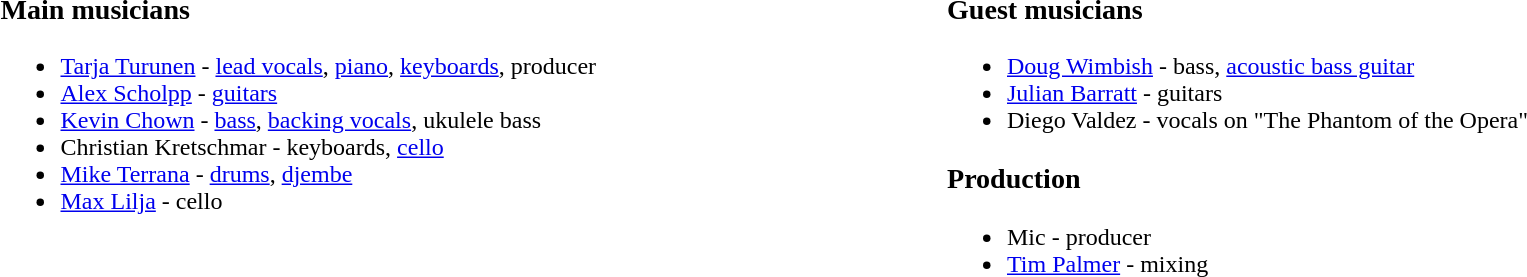<table width="100%">
<tr valign="top">
<td width="50%"><br><h3>Main musicians</h3><ul><li><a href='#'>Tarja Turunen</a> - <a href='#'>lead vocals</a>, <a href='#'>piano</a>, <a href='#'>keyboards</a>, producer</li><li><a href='#'>Alex Scholpp</a> - <a href='#'>guitars</a></li><li><a href='#'>Kevin Chown</a> - <a href='#'>bass</a>, <a href='#'>backing vocals</a>, ukulele bass</li><li>Christian Kretschmar - keyboards, <a href='#'>cello</a></li><li><a href='#'>Mike Terrana</a> - <a href='#'>drums</a>, <a href='#'>djembe</a></li><li><a href='#'>Max Lilja</a> - cello</li></ul></td>
<td><br><h3>Guest musicians</h3><ul><li><a href='#'>Doug Wimbish</a> - bass, <a href='#'>acoustic bass guitar</a></li><li><a href='#'>Julian Barratt</a> - guitars</li><li>Diego Valdez - vocals on "The Phantom of the Opera"</li></ul><h3>Production</h3><ul><li>Mic - producer</li><li><a href='#'>Tim Palmer</a> - mixing</li></ul></td>
</tr>
</table>
